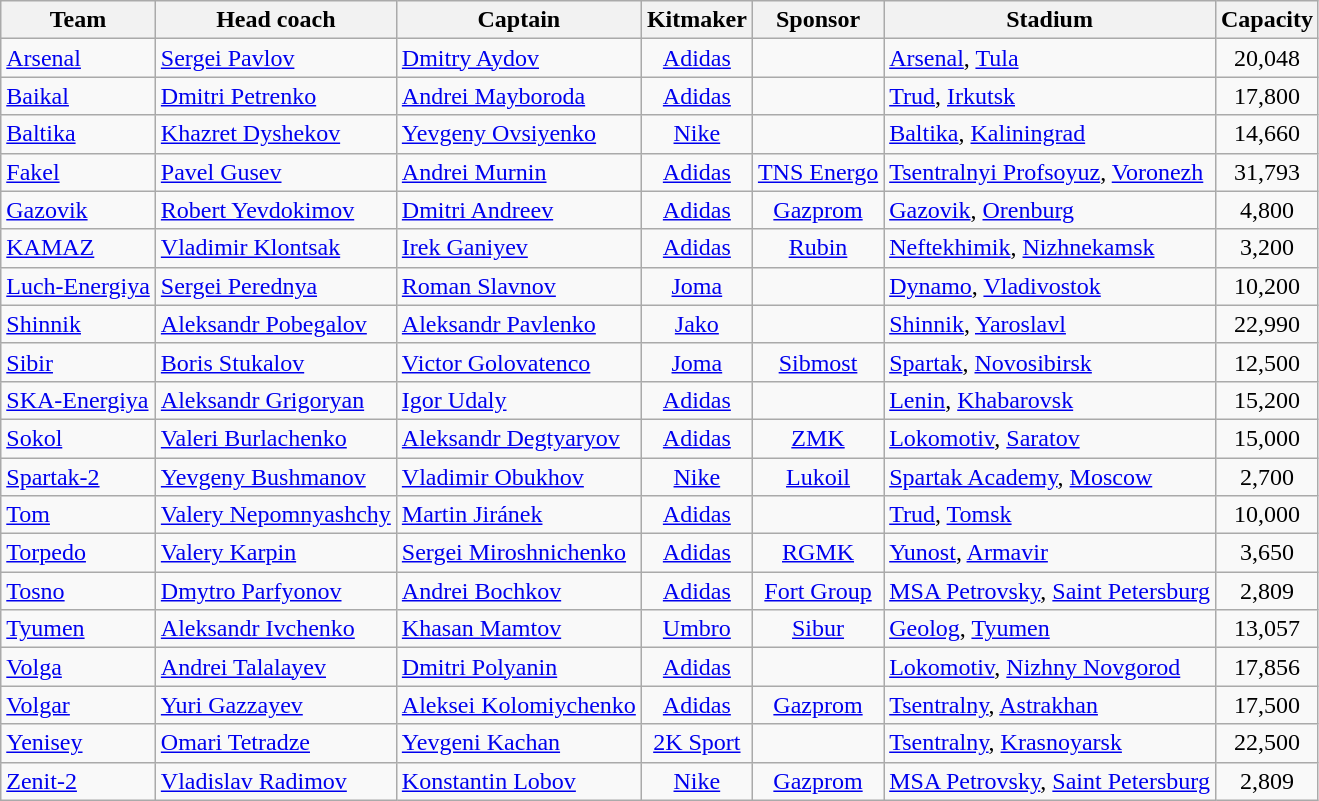<table class="wikitable sortable" style="text-align:center">
<tr>
<th>Team</th>
<th>Head coach</th>
<th>Captain</th>
<th>Kitmaker</th>
<th>Sponsor</th>
<th>Stadium</th>
<th>Capacity</th>
</tr>
<tr>
<td align=left><a href='#'>Arsenal</a></td>
<td align=left> <a href='#'>Sergei Pavlov</a></td>
<td align=left> <a href='#'>Dmitry Aydov</a></td>
<td><a href='#'>Adidas</a></td>
<td></td>
<td align=left><a href='#'>Arsenal</a>, <a href='#'>Tula</a></td>
<td>20,048</td>
</tr>
<tr>
<td align=left><a href='#'>Baikal</a></td>
<td align=left> <a href='#'>Dmitri Petrenko</a></td>
<td align=left> <a href='#'>Andrei Mayboroda</a></td>
<td><a href='#'>Adidas</a></td>
<td></td>
<td align=left><a href='#'>Trud</a>, <a href='#'>Irkutsk</a></td>
<td>17,800</td>
</tr>
<tr>
<td align=left><a href='#'>Baltika</a></td>
<td align=left> <a href='#'>Khazret Dyshekov</a></td>
<td align=left> <a href='#'>Yevgeny Ovsiyenko</a></td>
<td><a href='#'>Nike</a></td>
<td></td>
<td align=left><a href='#'>Baltika</a>, <a href='#'>Kaliningrad</a></td>
<td>14,660</td>
</tr>
<tr>
<td align=left><a href='#'>Fakel</a></td>
<td align=left> <a href='#'>Pavel Gusev</a></td>
<td align=left> <a href='#'>Andrei Murnin</a></td>
<td><a href='#'>Adidas</a></td>
<td><a href='#'>TNS Energo</a></td>
<td align=left><a href='#'>Tsentralnyi Profsoyuz</a>, <a href='#'>Voronezh</a></td>
<td>31,793</td>
</tr>
<tr>
<td align=left><a href='#'>Gazovik</a></td>
<td align=left> <a href='#'>Robert Yevdokimov</a></td>
<td align=left> <a href='#'>Dmitri Andreev</a></td>
<td><a href='#'>Adidas</a></td>
<td><a href='#'>Gazprom</a></td>
<td align=left><a href='#'>Gazovik</a>, <a href='#'>Orenburg</a></td>
<td>4,800</td>
</tr>
<tr>
<td align=left><a href='#'>KAMAZ</a></td>
<td align=left> <a href='#'>Vladimir Klontsak</a></td>
<td align=left> <a href='#'>Irek Ganiyev</a></td>
<td><a href='#'>Adidas</a></td>
<td><a href='#'>Rubin</a></td>
<td align=left><a href='#'>Neftekhimik</a>, <a href='#'>Nizhnekamsk</a></td>
<td>3,200</td>
</tr>
<tr>
<td align=left><a href='#'>Luch-Energiya</a></td>
<td align=left> <a href='#'>Sergei Perednya</a></td>
<td align=left> <a href='#'>Roman Slavnov</a></td>
<td><a href='#'>Joma</a></td>
<td></td>
<td align=left><a href='#'>Dynamo</a>, <a href='#'>Vladivostok</a></td>
<td>10,200</td>
</tr>
<tr>
<td align=left><a href='#'>Shinnik</a></td>
<td align=left> <a href='#'>Aleksandr Pobegalov</a></td>
<td align=left> <a href='#'>Aleksandr Pavlenko</a></td>
<td><a href='#'>Jako</a></td>
<td></td>
<td align=left><a href='#'>Shinnik</a>, <a href='#'>Yaroslavl</a></td>
<td>22,990</td>
</tr>
<tr>
<td align=left><a href='#'>Sibir</a></td>
<td align=left> <a href='#'>Boris Stukalov</a></td>
<td align=left> <a href='#'>Victor Golovatenco</a></td>
<td><a href='#'>Joma</a></td>
<td><a href='#'>Sibmost</a></td>
<td align=left><a href='#'>Spartak</a>, <a href='#'>Novosibirsk</a></td>
<td>12,500</td>
</tr>
<tr>
<td align=left><a href='#'>SKA-Energiya</a></td>
<td align=left> <a href='#'>Aleksandr Grigoryan</a></td>
<td align=left> <a href='#'>Igor Udaly</a></td>
<td><a href='#'>Adidas</a></td>
<td></td>
<td align=left><a href='#'>Lenin</a>, <a href='#'>Khabarovsk</a></td>
<td>15,200</td>
</tr>
<tr>
<td align=left><a href='#'>Sokol</a></td>
<td align=left> <a href='#'>Valeri Burlachenko</a></td>
<td align=left> <a href='#'>Aleksandr Degtyaryov</a></td>
<td><a href='#'>Adidas</a></td>
<td><a href='#'>ZMK</a></td>
<td align=left><a href='#'>Lokomotiv</a>, <a href='#'>Saratov</a></td>
<td>15,000</td>
</tr>
<tr>
<td align=left><a href='#'>Spartak-2</a></td>
<td align=left> <a href='#'>Yevgeny Bushmanov</a></td>
<td align=left> <a href='#'>Vladimir Obukhov</a></td>
<td><a href='#'>Nike</a></td>
<td><a href='#'>Lukoil</a></td>
<td align=left><a href='#'>Spartak Academy</a>, <a href='#'>Moscow</a></td>
<td>2,700</td>
</tr>
<tr>
<td align=left><a href='#'>Tom</a></td>
<td align=left> <a href='#'>Valery Nepomnyashchy</a></td>
<td align=left> <a href='#'>Martin Jiránek</a></td>
<td><a href='#'>Adidas</a></td>
<td></td>
<td align=left><a href='#'>Trud</a>, <a href='#'>Tomsk</a></td>
<td>10,000</td>
</tr>
<tr>
<td align=left><a href='#'>Torpedo</a></td>
<td align=left> <a href='#'>Valery Karpin</a></td>
<td align=left> <a href='#'>Sergei Miroshnichenko</a></td>
<td><a href='#'>Adidas</a></td>
<td><a href='#'>RGMK</a></td>
<td align=left><a href='#'>Yunost</a>, <a href='#'>Armavir</a></td>
<td>3,650</td>
</tr>
<tr>
<td align=left><a href='#'>Tosno</a></td>
<td align=left> <a href='#'>Dmytro Parfyonov</a></td>
<td align=left> <a href='#'>Andrei Bochkov</a></td>
<td><a href='#'>Adidas</a></td>
<td><a href='#'>Fort Group</a></td>
<td align=left><a href='#'>MSA Petrovsky</a>, <a href='#'>Saint Petersburg</a></td>
<td>2,809</td>
</tr>
<tr>
<td align=left><a href='#'>Tyumen</a></td>
<td align=left> <a href='#'>Aleksandr Ivchenko</a></td>
<td align=left> <a href='#'>Khasan Mamtov</a></td>
<td><a href='#'>Umbro</a></td>
<td><a href='#'>Sibur</a></td>
<td align=left><a href='#'>Geolog</a>, <a href='#'>Tyumen</a></td>
<td>13,057</td>
</tr>
<tr>
<td align=left><a href='#'>Volga</a></td>
<td align=left> <a href='#'>Andrei Talalayev</a></td>
<td align=left> <a href='#'>Dmitri Polyanin</a></td>
<td><a href='#'>Adidas</a></td>
<td></td>
<td align=left><a href='#'>Lokomotiv</a>, <a href='#'>Nizhny Novgorod</a></td>
<td>17,856</td>
</tr>
<tr>
<td align=left><a href='#'>Volgar</a></td>
<td align=left> <a href='#'>Yuri Gazzayev</a></td>
<td align=left> <a href='#'>Aleksei Kolomiychenko</a></td>
<td><a href='#'>Adidas</a></td>
<td><a href='#'>Gazprom</a></td>
<td align=left><a href='#'>Tsentralny</a>, <a href='#'>Astrakhan</a></td>
<td>17,500</td>
</tr>
<tr>
<td align=left><a href='#'>Yenisey</a></td>
<td align=left> <a href='#'>Omari Tetradze</a></td>
<td align=left> <a href='#'>Yevgeni Kachan</a></td>
<td><a href='#'>2K Sport</a></td>
<td></td>
<td align=left><a href='#'>Tsentralny</a>, <a href='#'>Krasnoyarsk</a></td>
<td>22,500</td>
</tr>
<tr>
<td align=left><a href='#'>Zenit-2</a></td>
<td align=left> <a href='#'>Vladislav Radimov</a></td>
<td align=left> <a href='#'>Konstantin Lobov</a></td>
<td><a href='#'>Nike</a></td>
<td><a href='#'>Gazprom</a></td>
<td align=left><a href='#'>MSA Petrovsky</a>, <a href='#'>Saint Petersburg</a></td>
<td>2,809</td>
</tr>
</table>
